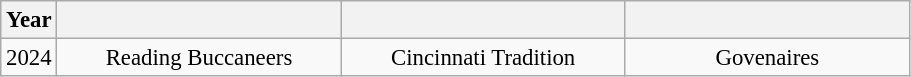<table class="wikitable" style="font-size: 95%; text-align:center;">
<tr>
<th>Year</th>
<th style="min-width: 12em;"></th>
<th style="min-width: 12em;"></th>
<th style="min-width: 12em;"></th>
</tr>
<tr>
<td>2024</td>
<td>Reading Buccaneers</td>
<td>Cincinnati Tradition</td>
<td>Govenaires</td>
</tr>
</table>
